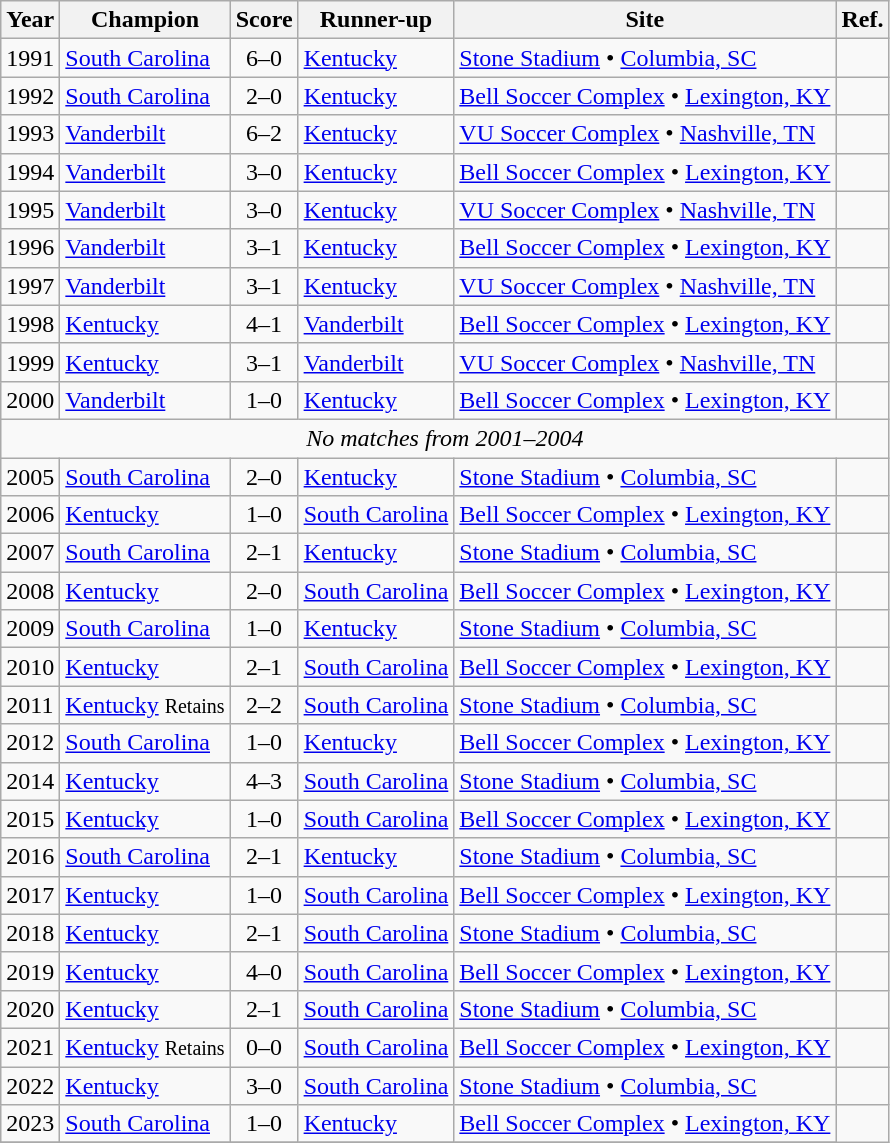<table class="wikitable sortable">
<tr>
<th>Year</th>
<th>Champion</th>
<th>Score</th>
<th>Runner-up</th>
<th>Site</th>
<th class="unsortable">Ref.</th>
</tr>
<tr>
<td>1991</td>
<td><a href='#'>South Carolina</a></td>
<td align=center>6–0</td>
<td><a href='#'>Kentucky</a></td>
<td><a href='#'>Stone Stadium</a> • <a href='#'>Columbia, SC</a></td>
<td align=center></td>
</tr>
<tr>
<td>1992</td>
<td><a href='#'>South Carolina</a> </td>
<td align=center>2–0</td>
<td><a href='#'>Kentucky</a></td>
<td><a href='#'>Bell Soccer Complex</a> • <a href='#'>Lexington, KY</a></td>
<td align=center></td>
</tr>
<tr>
<td>1993</td>
<td><a href='#'>Vanderbilt</a></td>
<td align=center>6–2</td>
<td><a href='#'>Kentucky</a></td>
<td><a href='#'>VU Soccer Complex</a> • <a href='#'>Nashville, TN</a></td>
<td align=center></td>
</tr>
<tr>
<td>1994</td>
<td><a href='#'>Vanderbilt</a> </td>
<td align=center>3–0</td>
<td><a href='#'>Kentucky</a></td>
<td><a href='#'>Bell Soccer Complex</a> • <a href='#'>Lexington, KY</a></td>
<td></td>
</tr>
<tr>
<td>1995</td>
<td><a href='#'>Vanderbilt</a> </td>
<td align=center>3–0</td>
<td><a href='#'>Kentucky</a></td>
<td><a href='#'>VU Soccer Complex</a> • <a href='#'>Nashville, TN</a></td>
<td></td>
</tr>
<tr>
<td>1996</td>
<td><a href='#'>Vanderbilt</a> </td>
<td align=center>3–1</td>
<td><a href='#'>Kentucky</a></td>
<td><a href='#'>Bell Soccer Complex</a> • <a href='#'>Lexington, KY</a></td>
<td></td>
</tr>
<tr>
<td>1997</td>
<td><a href='#'>Vanderbilt</a> </td>
<td align=center>3–1</td>
<td><a href='#'>Kentucky</a></td>
<td><a href='#'>VU Soccer Complex</a> • <a href='#'>Nashville, TN</a></td>
<td></td>
</tr>
<tr>
<td>1998</td>
<td><a href='#'>Kentucky</a></td>
<td align=center>4–1</td>
<td><a href='#'>Vanderbilt</a></td>
<td><a href='#'>Bell Soccer Complex</a> • <a href='#'>Lexington, KY</a></td>
<td></td>
</tr>
<tr>
<td>1999</td>
<td><a href='#'>Kentucky</a> </td>
<td align=center>3–1</td>
<td><a href='#'>Vanderbilt</a></td>
<td><a href='#'>VU Soccer Complex</a> • <a href='#'>Nashville, TN</a></td>
<td></td>
</tr>
<tr>
<td>2000</td>
<td><a href='#'>Vanderbilt</a> </td>
<td align=center>1–0</td>
<td><a href='#'>Kentucky</a></td>
<td><a href='#'>Bell Soccer Complex</a> • <a href='#'>Lexington, KY</a></td>
<td></td>
</tr>
<tr>
<td colspan="6" align=center><em>No matches from 2001–2004</em></td>
</tr>
<tr>
<td>2005</td>
<td><a href='#'>South Carolina</a> </td>
<td align=center>2–0</td>
<td><a href='#'>Kentucky</a></td>
<td><a href='#'>Stone Stadium</a> • <a href='#'>Columbia, SC</a></td>
<td></td>
</tr>
<tr>
<td>2006</td>
<td><a href='#'>Kentucky</a> </td>
<td align=center>1–0</td>
<td><a href='#'>South Carolina</a></td>
<td><a href='#'>Bell Soccer Complex</a> • <a href='#'>Lexington, KY</a></td>
<td></td>
</tr>
<tr>
<td>2007</td>
<td><a href='#'>South Carolina</a> </td>
<td align=center>2–1</td>
<td><a href='#'>Kentucky</a></td>
<td><a href='#'>Stone Stadium</a> • <a href='#'>Columbia, SC</a></td>
<td></td>
</tr>
<tr>
<td>2008</td>
<td><a href='#'>Kentucky</a> </td>
<td align=center>2–0</td>
<td><a href='#'>South Carolina</a></td>
<td><a href='#'>Bell Soccer Complex</a> • <a href='#'>Lexington, KY</a></td>
<td></td>
</tr>
<tr>
<td>2009</td>
<td><a href='#'>South Carolina</a> </td>
<td align=center>1–0</td>
<td><a href='#'>Kentucky</a></td>
<td><a href='#'>Stone Stadium</a> • <a href='#'>Columbia, SC</a></td>
<td></td>
</tr>
<tr>
<td>2010</td>
<td><a href='#'>Kentucky</a> </td>
<td align=center>2–1</td>
<td><a href='#'>South Carolina</a></td>
<td><a href='#'>Bell Soccer Complex</a> • <a href='#'>Lexington, KY</a></td>
<td></td>
</tr>
<tr>
<td>2011</td>
<td><a href='#'>Kentucky</a> <small>Retains</small></td>
<td align=center>2–2</td>
<td><a href='#'>South Carolina</a></td>
<td><a href='#'>Stone Stadium</a> • <a href='#'>Columbia, SC</a></td>
<td></td>
</tr>
<tr>
<td>2012</td>
<td><a href='#'>South Carolina</a> </td>
<td align=center>1–0</td>
<td><a href='#'>Kentucky</a></td>
<td><a href='#'>Bell Soccer Complex</a> • <a href='#'>Lexington, KY</a></td>
<td></td>
</tr>
<tr>
<td>2014</td>
<td><a href='#'>Kentucky</a> </td>
<td align=center>4–3</td>
<td><a href='#'>South Carolina</a></td>
<td><a href='#'>Stone Stadium</a> • <a href='#'>Columbia, SC</a></td>
<td></td>
</tr>
<tr>
<td>2015</td>
<td><a href='#'>Kentucky</a> </td>
<td align=center>1–0</td>
<td><a href='#'>South Carolina</a></td>
<td><a href='#'>Bell Soccer Complex</a> • <a href='#'>Lexington, KY</a></td>
<td></td>
</tr>
<tr>
<td>2016</td>
<td><a href='#'>South Carolina</a> </td>
<td align=center>2–1</td>
<td><a href='#'>Kentucky</a></td>
<td><a href='#'>Stone Stadium</a> • <a href='#'>Columbia, SC</a></td>
<td></td>
</tr>
<tr>
<td>2017</td>
<td><a href='#'>Kentucky</a> </td>
<td align=center>1–0</td>
<td><a href='#'>South Carolina</a></td>
<td><a href='#'>Bell Soccer Complex</a> • <a href='#'>Lexington, KY</a></td>
<td></td>
</tr>
<tr>
<td>2018</td>
<td><a href='#'>Kentucky</a> </td>
<td align=center>2–1</td>
<td><a href='#'>South Carolina</a></td>
<td><a href='#'>Stone Stadium</a> • <a href='#'>Columbia, SC</a></td>
<td></td>
</tr>
<tr>
<td>2019</td>
<td><a href='#'>Kentucky</a> </td>
<td align=center>4–0</td>
<td><a href='#'>South Carolina</a></td>
<td><a href='#'>Bell Soccer Complex</a> • <a href='#'>Lexington, KY</a></td>
<td></td>
</tr>
<tr>
<td>2020</td>
<td><a href='#'>Kentucky</a> </td>
<td align=center>2–1</td>
<td><a href='#'>South Carolina</a></td>
<td><a href='#'>Stone Stadium</a> • <a href='#'>Columbia, SC</a></td>
<td></td>
</tr>
<tr>
<td>2021</td>
<td><a href='#'>Kentucky</a> <small>Retains</small><br></td>
<td align=center>0–0</td>
<td><a href='#'>South Carolina</a></td>
<td><a href='#'>Bell Soccer Complex</a> • <a href='#'>Lexington, KY</a></td>
<td></td>
</tr>
<tr>
<td>2022</td>
<td><a href='#'>Kentucky</a> </td>
<td align=center>3–0</td>
<td><a href='#'>South Carolina</a></td>
<td><a href='#'>Stone Stadium</a> • <a href='#'>Columbia, SC</a></td>
<td></td>
</tr>
<tr>
<td>2023</td>
<td><a href='#'>South Carolina</a> </td>
<td align=center>1–0</td>
<td><a href='#'>Kentucky</a></td>
<td><a href='#'>Bell Soccer Complex</a> • <a href='#'>Lexington, KY</a></td>
</tr>
<tr>
</tr>
</table>
